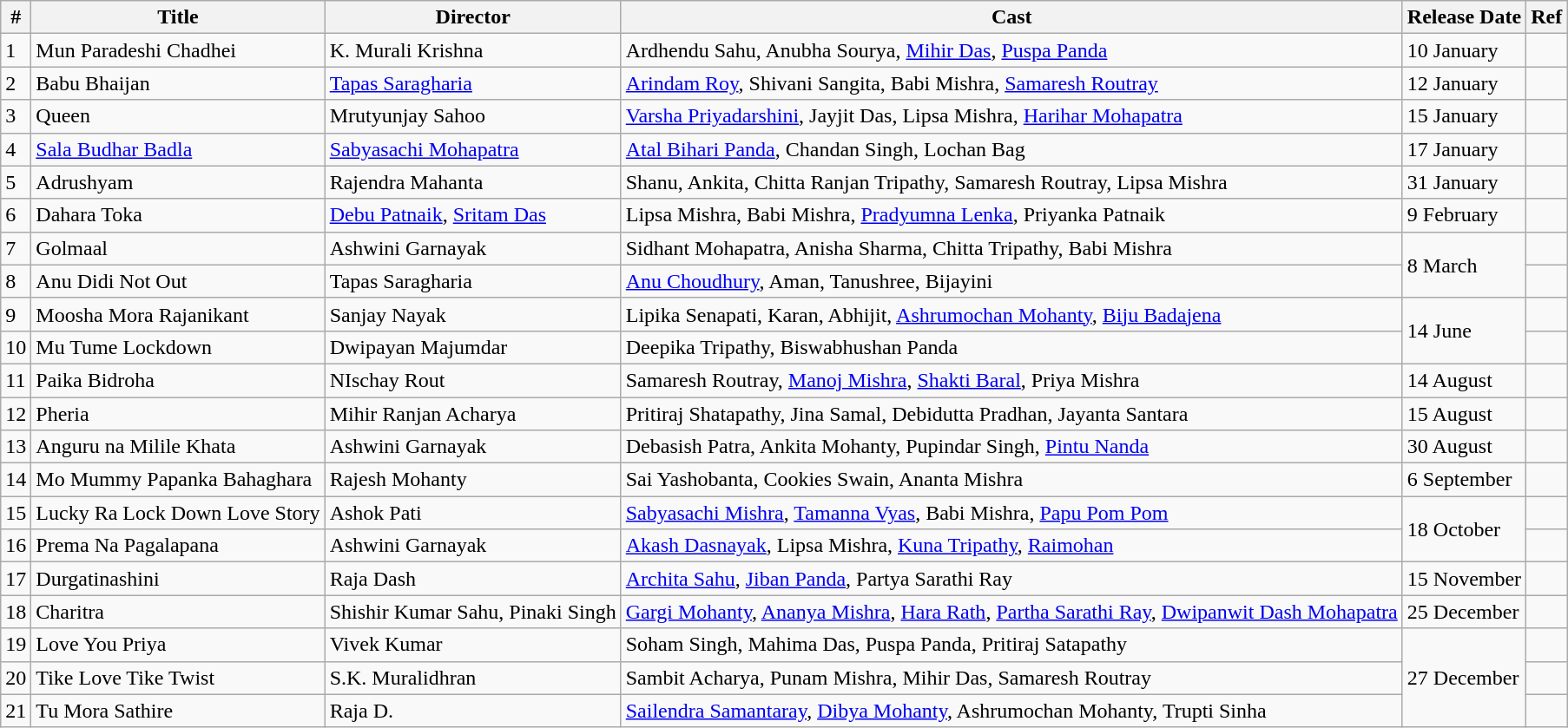<table class="wikitable sortable">
<tr>
<th>#</th>
<th>Title</th>
<th>Director</th>
<th>Cast</th>
<th>Release Date</th>
<th>Ref</th>
</tr>
<tr>
<td>1</td>
<td>Mun Paradeshi Chadhei</td>
<td>K. Murali Krishna</td>
<td>Ardhendu Sahu, Anubha Sourya, <a href='#'>Mihir Das</a>, <a href='#'>Puspa Panda</a></td>
<td>10 January</td>
<td></td>
</tr>
<tr>
<td>2</td>
<td>Babu  Bhaijan</td>
<td><a href='#'>Tapas Saragharia</a></td>
<td><a href='#'>Arindam Roy</a>, Shivani Sangita, Babi Mishra, <a href='#'>Samaresh Routray</a></td>
<td>12 January</td>
<td></td>
</tr>
<tr>
<td>3</td>
<td>Queen</td>
<td>Mrutyunjay Sahoo</td>
<td><a href='#'>Varsha Priyadarshini</a>, Jayjit Das, Lipsa Mishra, <a href='#'>Harihar Mohapatra</a></td>
<td>15 January</td>
<td></td>
</tr>
<tr>
<td>4</td>
<td><a href='#'>Sala  Budhar Badla</a></td>
<td><a href='#'>Sabyasachi Mohapatra</a></td>
<td><a href='#'>Atal Bihari Panda</a>, Chandan Singh, Lochan Bag</td>
<td>17 January</td>
<td></td>
</tr>
<tr>
<td>5</td>
<td>Adrushyam</td>
<td>Rajendra Mahanta</td>
<td>Shanu, Ankita, Chitta Ranjan Tripathy, Samaresh Routray, Lipsa Mishra</td>
<td>31 January</td>
<td></td>
</tr>
<tr>
<td>6</td>
<td>Dahara  Toka</td>
<td><a href='#'>Debu Patnaik</a>, <a href='#'>Sritam Das</a></td>
<td>Lipsa Mishra, Babi Mishra, <a href='#'>Pradyumna Lenka</a>, Priyanka Patnaik</td>
<td>9 February</td>
<td></td>
</tr>
<tr>
<td>7</td>
<td>Golmaal</td>
<td>Ashwini Garnayak</td>
<td>Sidhant Mohapatra, Anisha Sharma, Chitta Tripathy, Babi Mishra</td>
<td rowspan="2">8 March</td>
</tr>
<tr>
<td>8</td>
<td>Anu  Didi Not Out</td>
<td>Tapas Saragharia</td>
<td><a href='#'>Anu Choudhury</a>, Aman, Tanushree, Bijayini</td>
<td></td>
</tr>
<tr>
<td>9</td>
<td>Moosha  Mora Rajanikant</td>
<td>Sanjay Nayak</td>
<td>Lipika Senapati, Karan, Abhijit, <a href='#'>Ashrumochan Mohanty</a>, <a href='#'>Biju Badajena</a></td>
<td rowspan="2">14 June</td>
</tr>
<tr>
<td>10</td>
<td>Mu  Tume Lockdown</td>
<td>Dwipayan Majumdar</td>
<td>Deepika Tripathy, Biswabhushan Panda</td>
<td></td>
</tr>
<tr>
<td>11</td>
<td>Paika  Bidroha</td>
<td>NIschay Rout</td>
<td>Samaresh Routray, <a href='#'>Manoj Mishra</a>, <a href='#'>Shakti Baral</a>, Priya Mishra</td>
<td>14 August</td>
<td></td>
</tr>
<tr>
<td>12</td>
<td>Pheria</td>
<td>Mihir Ranjan Acharya</td>
<td>Pritiraj Shatapathy, Jina Samal, Debidutta Pradhan, Jayanta Santara</td>
<td>15 August</td>
<td></td>
</tr>
<tr>
<td>13</td>
<td>Anguru  na Milile Khata</td>
<td>Ashwini Garnayak</td>
<td>Debasish Patra, Ankita Mohanty, Pupindar Singh, <a href='#'>Pintu Nanda</a></td>
<td>30 August</td>
<td></td>
</tr>
<tr>
<td>14</td>
<td>Mo  Mummy Papanka Bahaghara</td>
<td>Rajesh Mohanty</td>
<td>Sai Yashobanta, Cookies Swain, Ananta Mishra</td>
<td>6 September</td>
<td></td>
</tr>
<tr>
<td>15</td>
<td>Lucky  Ra Lock Down Love Story</td>
<td>Ashok Pati</td>
<td><a href='#'>Sabyasachi Mishra</a>, <a href='#'>Tamanna Vyas</a>, Babi Mishra, <a href='#'>Papu Pom Pom</a></td>
<td rowspan="2">18 October</td>
<td></td>
</tr>
<tr>
<td>16</td>
<td>Prema  Na Pagalapana</td>
<td>Ashwini Garnayak</td>
<td><a href='#'>Akash Dasnayak</a>, Lipsa Mishra, <a href='#'>Kuna Tripathy</a>, <a href='#'>Raimohan</a></td>
<td></td>
</tr>
<tr>
<td>17</td>
<td>Durgatinashini</td>
<td>Raja Dash</td>
<td><a href='#'>Archita Sahu</a>, <a href='#'>Jiban Panda</a>, Partya Sarathi Ray</td>
<td>15 November</td>
<td></td>
</tr>
<tr>
<td>18</td>
<td>Charitra</td>
<td>Shishir Kumar Sahu, Pinaki Singh</td>
<td><a href='#'>Gargi Mohanty</a>, <a href='#'>Ananya Mishra</a>, <a href='#'>Hara Rath</a>, <a href='#'>Partha Sarathi Ray</a>, <a href='#'>Dwipanwit Dash Mohapatra</a></td>
<td>25 December</td>
<td></td>
</tr>
<tr>
<td>19</td>
<td>Love  You Priya</td>
<td>Vivek Kumar</td>
<td>Soham Singh, Mahima Das, Puspa Panda, Pritiraj Satapathy</td>
<td rowspan="3">27 December</td>
<td></td>
</tr>
<tr>
<td>20</td>
<td>Tike  Love Tike Twist</td>
<td>S.K. Muralidhran</td>
<td>Sambit Acharya, Punam Mishra, Mihir Das, Samaresh Routray</td>
<td></td>
</tr>
<tr>
<td>21</td>
<td>Tu  Mora Sathire</td>
<td>Raja D.</td>
<td><a href='#'>Sailendra Samantaray</a>, <a href='#'>Dibya Mohanty</a>, Ashrumochan Mohanty, Trupti Sinha</td>
<td></td>
</tr>
</table>
